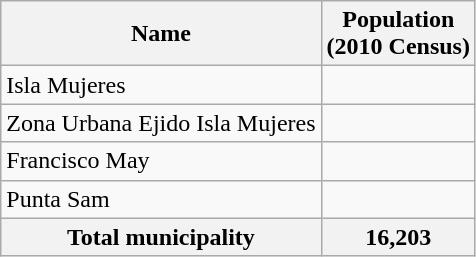<table class="wikitable sortable">
<tr>
<th>Name</th>
<th>Population<br>(2010 Census)</th>
</tr>
<tr>
<td>Isla Mujeres</td>
<td></td>
</tr>
<tr>
<td>Zona Urbana Ejido Isla Mujeres</td>
<td></td>
</tr>
<tr>
<td>Francisco May</td>
<td></td>
</tr>
<tr>
<td>Punta Sam</td>
<td></td>
</tr>
<tr>
<th>Total municipality</th>
<th>16,203</th>
</tr>
</table>
